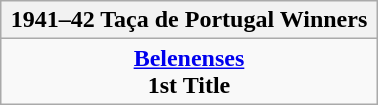<table class="wikitable" style="text-align: center; margin: 0 auto; width: 20%">
<tr>
<th>1941–42 Taça de Portugal Winners</th>
</tr>
<tr>
<td><strong><a href='#'>Belenenses</a></strong><br><strong>1st Title</strong></td>
</tr>
</table>
